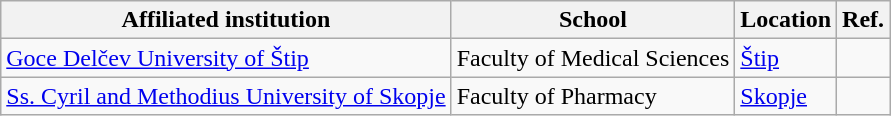<table class="wikitable sortable">
<tr>
<th>Affiliated institution</th>
<th>School</th>
<th>Location</th>
<th>Ref.</th>
</tr>
<tr>
<td><a href='#'>Goce Delčev University of Štip</a></td>
<td>Faculty of Medical Sciences</td>
<td><a href='#'>Štip</a></td>
<td></td>
</tr>
<tr>
<td><a href='#'>Ss. Cyril and Methodius University of Skopje</a></td>
<td>Faculty of Pharmacy</td>
<td><a href='#'>Skopje</a></td>
<td></td>
</tr>
</table>
